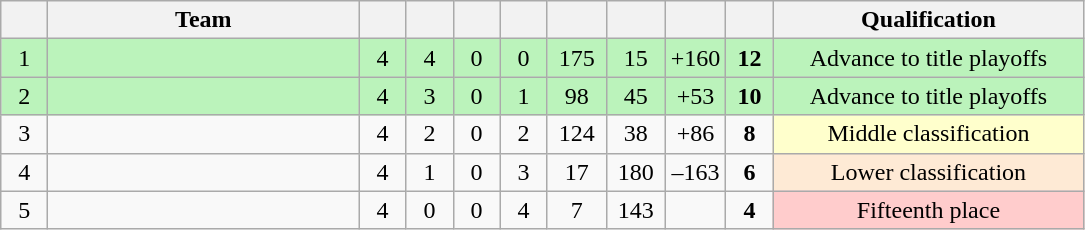<table class="wikitable" style="text-align:center;">
<tr>
<th style="width:1.5em;"></th>
<th style="width:12.5em">Team</th>
<th style="width:1.5em;"></th>
<th style="width:1.5em;"></th>
<th style="width:1.5em;"></th>
<th style="width:1.5em;"></th>
<th style="width:2.0em;"></th>
<th style="width:2.0em;"></th>
<th style="width:2.0em;"></th>
<th style="width:1.5em;"></th>
<th style="width:12.5em">Qualification</th>
</tr>
<tr bgcolor=#bbf3bb>
<td>1</td>
<td align=left></td>
<td>4</td>
<td>4</td>
<td>0</td>
<td>0</td>
<td>175</td>
<td>15</td>
<td>+160</td>
<td><strong>12</strong></td>
<td>Advance to title playoffs</td>
</tr>
<tr bgcolor=#bbf3bb>
<td>2</td>
<td align=left></td>
<td>4</td>
<td>3</td>
<td>0</td>
<td>1</td>
<td>98</td>
<td>45</td>
<td>+53</td>
<td><strong>10</strong></td>
<td>Advance to title playoffs</td>
</tr>
<tr>
<td>3</td>
<td align=left></td>
<td>4</td>
<td>2</td>
<td>0</td>
<td>2</td>
<td>124</td>
<td>38</td>
<td>+86</td>
<td><strong>8</strong></td>
<td bgcolor=#ffffcc>Middle classification</td>
</tr>
<tr>
<td>4</td>
<td align=left></td>
<td>4</td>
<td>1</td>
<td>0</td>
<td>3</td>
<td>17</td>
<td>180</td>
<td>–163</td>
<td><strong>6</strong></td>
<td bgcolor=#feead5>Lower classification</td>
</tr>
<tr>
<td>5</td>
<td align=left></td>
<td>4</td>
<td>0</td>
<td>0</td>
<td>4</td>
<td>7</td>
<td>143</td>
<td></td>
<td><strong>4</strong></td>
<td bgcolor=#ffcccc>Fifteenth place</td>
</tr>
</table>
